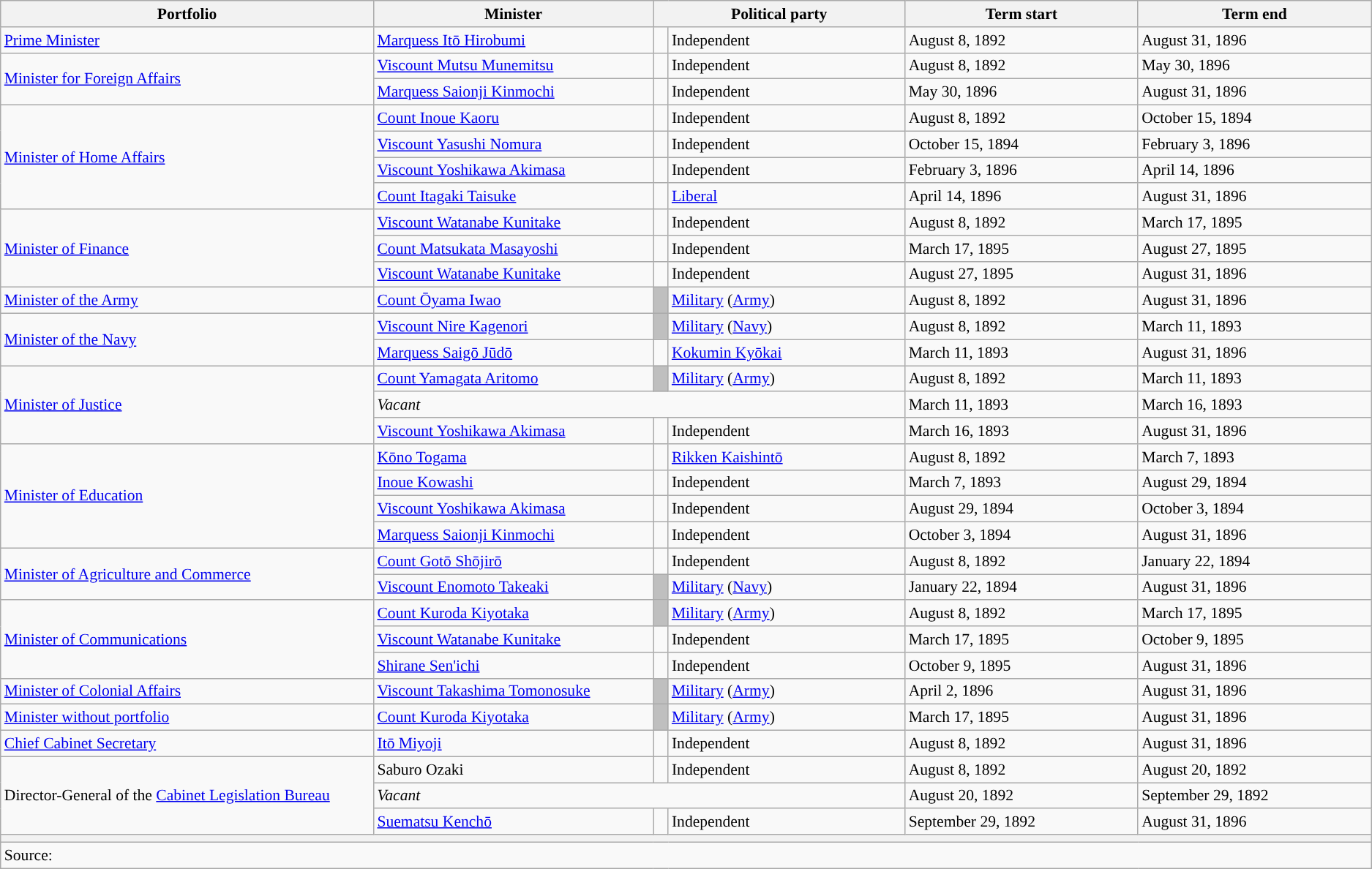<table class="wikitable unsortable" style="font-size: 90%;">
<tr>
<th width="20%" scope="col">Portfolio</th>
<th width="15%" scope="col">Minister</th>
<th colspan="2" width="13.5%" scope="col">Political party</th>
<th width="12.5%" scope="col">Term start</th>
<th width="12.5%" scope="col">Term end</th>
</tr>
<tr>
<td style="text-align: left;"><a href='#'>Prime Minister</a></td>
<td><a href='#'>Marquess Itō Hirobumi</a></td>
<td style="color:inherit;background:"></td>
<td>Independent</td>
<td>August 8, 1892</td>
<td>August 31, 1896</td>
</tr>
<tr>
<td rowspan="2"><a href='#'>Minister for Foreign Affairs</a></td>
<td><a href='#'>Viscount Mutsu Munemitsu</a></td>
<td style="color:inherit;background:"></td>
<td>Independent</td>
<td>August 8, 1892</td>
<td>May 30, 1896</td>
</tr>
<tr>
<td><a href='#'>Marquess Saionji Kinmochi</a></td>
<td style="color:inherit;background:"></td>
<td>Independent</td>
<td>May 30, 1896</td>
<td>August 31, 1896</td>
</tr>
<tr>
<td rowspan="4"><a href='#'>Minister of Home Affairs</a></td>
<td><a href='#'>Count Inoue Kaoru</a></td>
<td style="color:inherit;background:"></td>
<td>Independent</td>
<td>August 8, 1892</td>
<td>October 15, 1894</td>
</tr>
<tr>
<td><a href='#'>Viscount Yasushi Nomura</a></td>
<td style="color:inherit;background:"></td>
<td>Independent</td>
<td>October 15, 1894</td>
<td>February 3, 1896</td>
</tr>
<tr>
<td><a href='#'>Viscount Yoshikawa Akimasa</a></td>
<td style="color:inherit;background:"></td>
<td>Independent</td>
<td>February 3, 1896</td>
<td>April 14, 1896</td>
</tr>
<tr>
<td><a href='#'>Count Itagaki Taisuke</a></td>
<td style="color:inherit;background:"></td>
<td><a href='#'>Liberal</a></td>
<td>April 14, 1896</td>
<td>August 31, 1896</td>
</tr>
<tr>
<td rowspan="3"><a href='#'>Minister of Finance</a></td>
<td><a href='#'>Viscount Watanabe Kunitake</a></td>
<td style="color:inherit;background:"></td>
<td>Independent</td>
<td>August 8, 1892</td>
<td>March 17, 1895</td>
</tr>
<tr>
<td><a href='#'>Count Matsukata Masayoshi</a></td>
<td style="color:inherit;background:"></td>
<td>Independent</td>
<td>March 17, 1895</td>
<td>August 27, 1895</td>
</tr>
<tr>
<td><a href='#'>Viscount Watanabe Kunitake</a></td>
<td style="color:inherit;background:"></td>
<td>Independent</td>
<td>August 27, 1895</td>
<td>August 31, 1896</td>
</tr>
<tr>
<td><a href='#'>Minister of the Army</a></td>
<td><a href='#'>Count Ōyama Iwao</a></td>
<td style="color:inherit;background:#bfbfbf"></td>
<td><a href='#'>Military</a> (<a href='#'>Army</a>)</td>
<td>August 8, 1892</td>
<td>August 31, 1896</td>
</tr>
<tr>
<td rowspan="2"><a href='#'>Minister of the Navy</a></td>
<td><a href='#'>Viscount Nire Kagenori</a></td>
<td style="color:inherit;background:#bfbfbf"></td>
<td><a href='#'>Military</a> (<a href='#'>Navy</a>)</td>
<td>August 8, 1892</td>
<td>March 11, 1893</td>
</tr>
<tr>
<td><a href='#'>Marquess Saigō Jūdō</a></td>
<td style="color:inherit;background:"></td>
<td><a href='#'>Kokumin Kyōkai</a></td>
<td>March 11, 1893</td>
<td>August 31, 1896</td>
</tr>
<tr>
<td rowspan="3"><a href='#'>Minister of Justice</a></td>
<td><a href='#'>Count Yamagata Aritomo</a></td>
<td style="color:inherit;background:#bfbfbf"></td>
<td><a href='#'>Military</a> (<a href='#'>Army</a>)</td>
<td>August 8, 1892</td>
<td>March 11, 1893</td>
</tr>
<tr>
<td colspan="3"><em>Vacant</em></td>
<td>March 11, 1893</td>
<td>March 16, 1893</td>
</tr>
<tr>
<td><a href='#'>Viscount Yoshikawa Akimasa</a></td>
<td style="color:inherit;background:"></td>
<td>Independent</td>
<td>March 16, 1893</td>
<td>August 31, 1896</td>
</tr>
<tr>
<td rowspan="4"><a href='#'>Minister of Education</a></td>
<td><a href='#'>Kōno Togama</a></td>
<td style="color:inherit;background:"></td>
<td><a href='#'>Rikken Kaishintō</a></td>
<td>August 8, 1892</td>
<td>March 7, 1893</td>
</tr>
<tr>
<td><a href='#'>Inoue Kowashi</a></td>
<td style="color:inherit;background:"></td>
<td>Independent</td>
<td>March 7, 1893</td>
<td>August 29, 1894</td>
</tr>
<tr>
<td><a href='#'>Viscount Yoshikawa Akimasa</a></td>
<td style="color:inherit;background:"></td>
<td>Independent</td>
<td>August 29, 1894</td>
<td>October 3, 1894</td>
</tr>
<tr>
<td><a href='#'>Marquess Saionji Kinmochi</a></td>
<td style="color:inherit;background:"></td>
<td>Independent</td>
<td>October 3, 1894</td>
<td>August 31, 1896</td>
</tr>
<tr>
<td rowspan="2"><a href='#'>Minister of Agriculture and Commerce</a></td>
<td><a href='#'>Count Gotō Shōjirō</a></td>
<td style="color:inherit;background:"></td>
<td>Independent</td>
<td>August 8, 1892</td>
<td>January 22, 1894</td>
</tr>
<tr>
<td><a href='#'>Viscount Enomoto Takeaki</a></td>
<td style="color:inherit;background:#bfbfbf"></td>
<td><a href='#'>Military</a> (<a href='#'>Navy</a>)</td>
<td>January 22, 1894</td>
<td>August 31, 1896</td>
</tr>
<tr>
<td rowspan="3"><a href='#'>Minister of Communications</a></td>
<td><a href='#'>Count Kuroda Kiyotaka</a></td>
<td style="color:inherit;background:#bfbfbf"></td>
<td><a href='#'>Military</a> (<a href='#'>Army</a>)</td>
<td>August 8, 1892</td>
<td>March 17, 1895</td>
</tr>
<tr>
<td><a href='#'>Viscount Watanabe Kunitake</a></td>
<td style="color:inherit;background:"></td>
<td>Independent</td>
<td>March 17, 1895</td>
<td>October 9, 1895</td>
</tr>
<tr>
<td><a href='#'>Shirane Sen'ichi</a></td>
<td style="color:inherit;background:"></td>
<td>Independent</td>
<td>October 9, 1895</td>
<td>August 31, 1896</td>
</tr>
<tr>
<td><a href='#'>Minister of Colonial Affairs</a></td>
<td><a href='#'>Viscount Takashima Tomonosuke</a></td>
<td style="color:inherit;background:#bfbfbf"></td>
<td><a href='#'>Military</a> (<a href='#'>Army</a>)</td>
<td>April 2, 1896</td>
<td>August 31, 1896</td>
</tr>
<tr>
<td><a href='#'>Minister without portfolio</a></td>
<td><a href='#'>Count Kuroda Kiyotaka</a></td>
<td style="color:inherit;background:#bfbfbf"></td>
<td><a href='#'>Military</a> (<a href='#'>Army</a>)</td>
<td>March 17, 1895</td>
<td>August 31, 1896</td>
</tr>
<tr>
<td><a href='#'>Chief Cabinet Secretary</a></td>
<td><a href='#'>Itō Miyoji</a></td>
<td style="color:inherit;background:"></td>
<td>Independent</td>
<td>August 8, 1892</td>
<td>August 31, 1896</td>
</tr>
<tr>
<td rowspan="3">Director-General of the <a href='#'>Cabinet Legislation Bureau</a></td>
<td>Saburo Ozaki</td>
<td style="color:inherit;background:"></td>
<td>Independent</td>
<td>August 8, 1892</td>
<td>August 20, 1892</td>
</tr>
<tr>
<td colspan="3"><em>Vacant</em></td>
<td>August 20, 1892</td>
<td>September 29, 1892</td>
</tr>
<tr>
<td><a href='#'>Suematsu Kenchō</a></td>
<td style="color:inherit;background:"></td>
<td>Independent</td>
<td>September 29, 1892</td>
<td>August 31, 1896</td>
</tr>
<tr>
<th colspan="6"></th>
</tr>
<tr>
<td colspan="6">Source:</td>
</tr>
</table>
